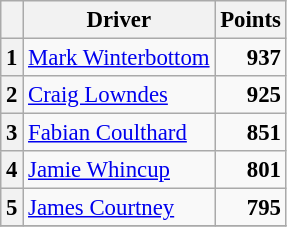<table class="wikitable" style="font-size: 95%;">
<tr>
<th></th>
<th>Driver</th>
<th>Points</th>
</tr>
<tr>
<th>1</th>
<td> <a href='#'>Mark Winterbottom</a></td>
<td align="right"><strong>937</strong></td>
</tr>
<tr>
<th>2</th>
<td> <a href='#'>Craig Lowndes</a></td>
<td align="right"><strong>925</strong></td>
</tr>
<tr>
<th>3</th>
<td> <a href='#'>Fabian Coulthard</a></td>
<td align="right"><strong>851</strong></td>
</tr>
<tr>
<th>4</th>
<td> <a href='#'>Jamie Whincup</a></td>
<td align="right"><strong>801</strong></td>
</tr>
<tr>
<th>5</th>
<td> <a href='#'>James Courtney</a></td>
<td align="right"><strong>795</strong></td>
</tr>
<tr>
</tr>
</table>
